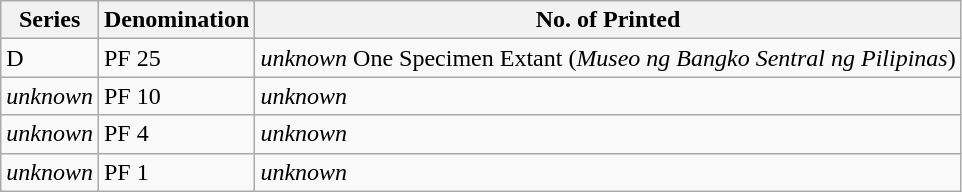<table class="wikitable">
<tr>
<th rowspan="1">Series</th>
<th rowspan="1">Denomination</th>
<th rowspan="1">No. of Printed</th>
</tr>
<tr>
<td>D</td>
<td>PF 25</td>
<td><em>unknown</em> One Specimen Extant (<em>Museo ng Bangko Sentral ng Pilipinas</em>)</td>
</tr>
<tr>
<td><em>unknown</em></td>
<td>PF 10</td>
<td><em>unknown</em></td>
</tr>
<tr>
<td><em>unknown</em></td>
<td>PF 4</td>
<td><em>unknown</em></td>
</tr>
<tr>
<td><em>unknown</em></td>
<td>PF 1</td>
<td><em>unknown</em></td>
</tr>
</table>
